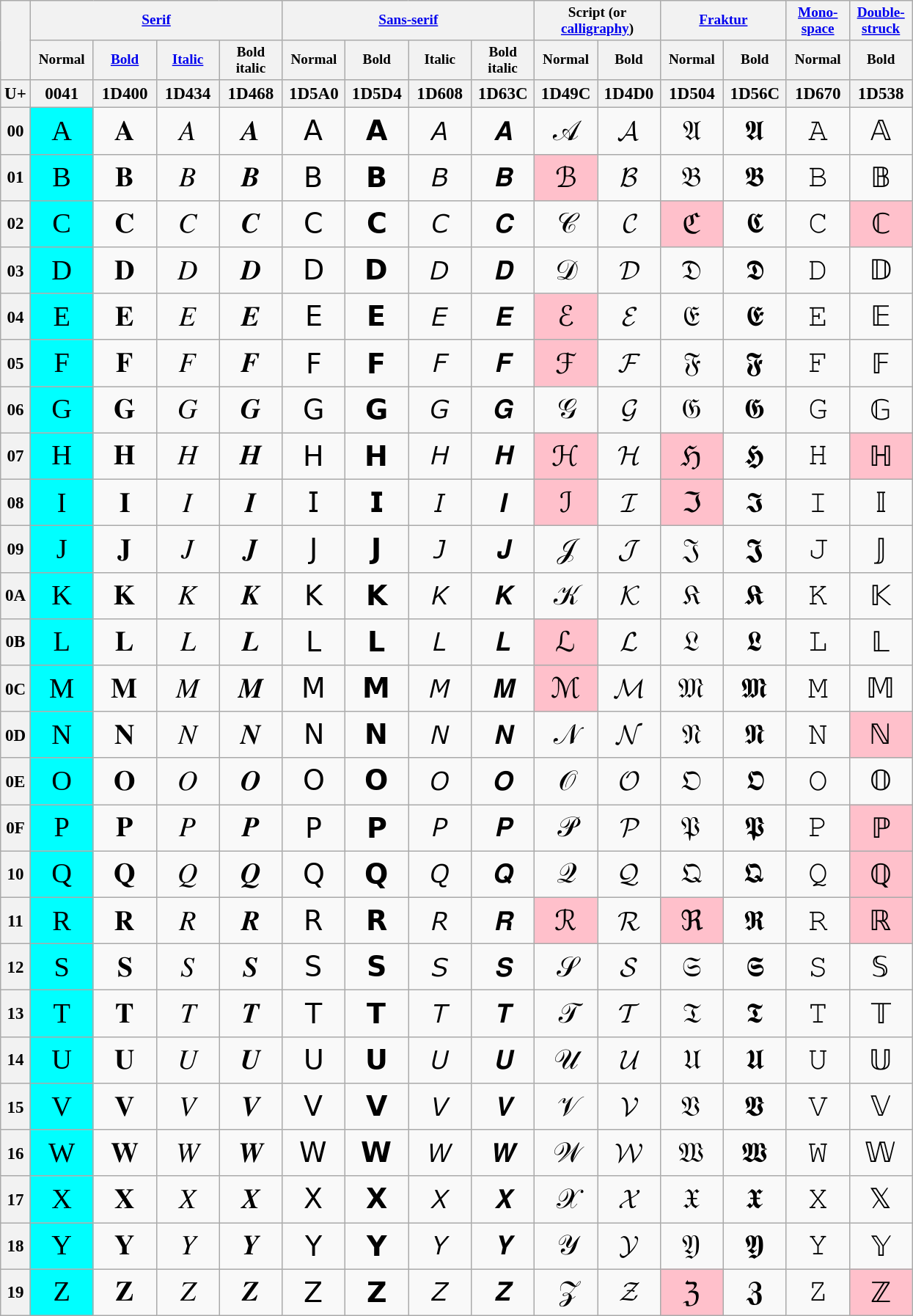<table class="wikitable" style="text-align: center; font-size: 160%;">
<tr style="font-size: 50%">
<th rowspan="2"></th>
<th title="LaTeX: \mathrm"   colspan="4"><a href='#'>Serif</a></th>
<th title="LaTeX: \mathsf"   colspan="4"><a href='#'>Sans-serif</a></th>
<th title="LaTeX: \mathcal"  colspan="2">Script (or <a href='#'>calligraphy</a>)</th>
<th title="LaTeX: \mathfrak" colspan="2"><a href='#'>Fraktur</a></th>
<th title="LaTeX: \mathtt"><a href='#'>Mono-<br>space</a></th>
<th title="LaTeX: \mathbb"><a href='#'>Double-<br>struck</a></th>
</tr>
<tr style="font-size: 50%">
<th style="width:4em" title="LaTeX: \mathrm">Normal</th>
<th style="width:4em" title="LaTeX: \mathbf"><a href='#'>Bold</a></th>
<th style="width:4em" title="LaTeX: \mathit"><a href='#'>Italic</a></th>
<th style="width:4em" title="LaTeX: \bm (with bm package)">Bold<br>italic</th>
<th style="width:4em">Normal</th>
<th style="width:4em">Bold</th>
<th style="width:4em">Italic</th>
<th style="width:4em">Bold<br>italic</th>
<th style="width:4em">Normal</th>
<th style="width:4em">Bold</th>
<th style="width:4em">Normal</th>
<th style="width:4em">Bold</th>
<th style="width:4em">Normal</th>
<th style="width:4em">Bold</th>
</tr>
<tr style="font-size: 60%">
<th>U+</th>
<th>0041</th>
<th>1D400</th>
<th>1D434</th>
<th>1D468</th>
<th>1D5A0</th>
<th>1D5D4</th>
<th>1D608</th>
<th>1D63C</th>
<th>1D49C</th>
<th>1D4D0</th>
<th>1D504</th>
<th>1D56C</th>
<th>1D670</th>
<th>1D538</th>
</tr>
<tr>
<th style="font-size:60%;">00</th>
<td title="U+0041: LATIN CAPITAL LETTER A" style="font-family:serif; background:aqua">A</td>
<td title="U+1D400: MATHEMATICAL BOLD CAPITAL A">𝐀</td>
<td title="U+1D434: MATHEMATICAL ITALIC CAPITAL A">𝐴</td>
<td title="U+1D468: MATHEMATICAL BOLD ITALIC CAPITAL A">𝑨</td>
<td title="U+1D5A0: MATHEMATICAL SANS-SERIF CAPITAL A">𝖠</td>
<td title="U+1D5D4: MATHEMATICAL SANS-SERIF BOLD CAPITAL A">𝗔</td>
<td title="U+1D608: MATHEMATICAL SANS-SERIF ITALIC CAPITAL A">𝘈</td>
<td title="U+1D63C: MATHEMATICAL SANS-SERIF BOLD ITALIC CAPITAL A">𝘼</td>
<td title="U+1D49C: MATHEMATICAL SCRIPT CAPITAL A">𝒜</td>
<td title="U+1D4D0: MATHEMATICAL BOLD SCRIPT CAPITAL A">𝓐</td>
<td title="U+1D504: MATHEMATICAL FRAKTUR CAPITAL A">𝔄</td>
<td title="U+1D56C: MATHEMATICAL BOLD FRAKTUR CAPITAL A">𝕬</td>
<td title="U+1D670: MATHEMATICAL MONOSPACE CAPITAL A">𝙰</td>
<td title="U+1D538: MATHEMATICAL DOUBLE-STRUCK CAPITAL A">𝔸</td>
</tr>
<tr>
<th style="font-size:60%;">01</th>
<td title="U+0042: LATIN CAPITAL LETTER B" style="font-family:serif; background:aqua">B</td>
<td title="U+1D401: MATHEMATICAL BOLD CAPITAL B">𝐁</td>
<td title="U+1D435: MATHEMATICAL ITALIC CAPITAL B">𝐵</td>
<td title="U+1D469: MATHEMATICAL BOLD ITALIC CAPITAL B">𝑩</td>
<td title="U+1D5A1: MATHEMATICAL SANS-SERIF CAPITAL B">𝖡</td>
<td title="U+1D5D5: MATHEMATICAL SANS-SERIF BOLD CAPITAL B">𝗕</td>
<td title="U+1D609: MATHEMATICAL SANS-SERIF ITALIC CAPITAL B">𝘉</td>
<td title="U+1D63D: MATHEMATICAL SANS-SERIF BOLD ITALIC CAPITAL B">𝘽</td>
<td title="U+212C: SCRIPT CAPITAL B" style="background: pink">ℬ</td>
<td title="U+1D4D1: MATHEMATICAL BOLD SCRIPT CAPITAL B">𝓑</td>
<td title="U+1D505: MATHEMATICAL FRAKTUR CAPITAL B">𝔅</td>
<td title="U+1D56D: MATHEMATICAL BOLD FRAKTUR CAPITAL B">𝕭</td>
<td title="U+1D671: MATHEMATICAL MONOSPACE CAPITAL B">𝙱</td>
<td title="U+1D539: MATHEMATICAL DOUBLE-STRUCK CAPITAL B">𝔹</td>
</tr>
<tr>
<th style="font-size:60%;">02</th>
<td title="U+0043: LATIN CAPITAL LETTER C" style="font-family:serif; background:aqua">C</td>
<td title="U+1D402: MATHEMATICAL BOLD CAPITAL C">𝐂</td>
<td title="U+1D436: MATHEMATICAL ITALIC CAPITAL C">𝐶</td>
<td title="U+1D46A: MATHEMATICAL BOLD ITALIC CAPITAL C">𝑪</td>
<td title="U+1D5A2: MATHEMATICAL SANS-SERIF CAPITAL C">𝖢</td>
<td title="U+1D5D6: MATHEMATICAL SANS-SERIF BOLD CAPITAL C">𝗖</td>
<td title="U+1D60A: MATHEMATICAL SANS-SERIF ITALIC CAPITAL C">𝘊</td>
<td title="U+1D63E: MATHEMATICAL SANS-SERIF BOLD ITALIC CAPITAL C">𝘾</td>
<td title="U+1D49E: MATHEMATICAL SCRIPT CAPITAL C">𝒞</td>
<td title="U+1D4D2: MATHEMATICAL BOLD SCRIPT CAPITAL C">𝓒</td>
<td title="U+212D: BLACK-LETTER CAPITAL C" style="background: pink">ℭ</td>
<td title="U+1D56E: MATHEMATICAL BOLD FRAKTUR CAPITAL C">𝕮</td>
<td title="U+1D672: MATHEMATICAL MONOSPACE CAPITAL C">𝙲</td>
<td title="U+2102: DOUBLE-STRUCK CAPITAL C" style="background: pink">ℂ</td>
</tr>
<tr>
<th style="font-size:60%;">03</th>
<td title="U+0044: LATIN CAPITAL LETTER D" style="font-family:serif; background:aqua">D</td>
<td title="U+1D403: MATHEMATICAL BOLD CAPITAL D">𝐃</td>
<td title="U+1D437: MATHEMATICAL ITALIC CAPITAL D">𝐷</td>
<td title="U+1D46B: MATHEMATICAL BOLD ITALIC CAPITAL D">𝑫</td>
<td title="U+1D5A3: MATHEMATICAL SANS-SERIF CAPITAL D">𝖣</td>
<td title="U+1D5D7: MATHEMATICAL SANS-SERIF BOLD CAPITAL D">𝗗</td>
<td title="U+1D60B: MATHEMATICAL SANS-SERIF ITALIC CAPITAL D">𝘋</td>
<td title="U+1D63F: MATHEMATICAL SANS-SERIF BOLD ITALIC CAPITAL D">𝘿</td>
<td title="U+1D49F: MATHEMATICAL SCRIPT CAPITAL D">𝒟</td>
<td title="U+1D4D3: MATHEMATICAL BOLD SCRIPT CAPITAL D">𝓓</td>
<td title="U+1D507: MATHEMATICAL FRAKTUR CAPITAL D">𝔇</td>
<td title="U+1D56F: MATHEMATICAL BOLD FRAKTUR CAPITAL D">𝕯</td>
<td title="U+1D673: MATHEMATICAL MONOSPACE CAPITAL D">𝙳</td>
<td title="U+1D53B: MATHEMATICAL DOUBLE-STRUCK CAPITAL D">𝔻</td>
</tr>
<tr>
<th style="font-size:60%;">04</th>
<td title="U+0045: LATIN CAPITAL LETTER E" style="font-family:serif; background:aqua">E</td>
<td title="U+1D404: MATHEMATICAL BOLD CAPITAL E">𝐄</td>
<td title="U+1D438: MATHEMATICAL ITALIC CAPITAL E">𝐸</td>
<td title="U+1D46C: MATHEMATICAL BOLD ITALIC CAPITAL E">𝑬</td>
<td title="U+1D5A4: MATHEMATICAL SANS-SERIF CAPITAL E">𝖤</td>
<td title="U+1D5D8: MATHEMATICAL SANS-SERIF BOLD CAPITAL E">𝗘</td>
<td title="U+1D60C: MATHEMATICAL SANS-SERIF ITALIC CAPITAL E">𝘌</td>
<td title="U+1D640: MATHEMATICAL SANS-SERIF BOLD ITALIC CAPITAL E">𝙀</td>
<td title="U+2130: SCRIPT CAPITAL E" style="background: pink">ℰ</td>
<td title="U+1D4D4: MATHEMATICAL BOLD SCRIPT CAPITAL E">𝓔</td>
<td title="U+1D508: MATHEMATICAL FRAKTUR CAPITAL E">𝔈</td>
<td title="U+1D570: MATHEMATICAL BOLD FRAKTUR CAPITAL E">𝕰</td>
<td title="U+1D674: MATHEMATICAL MONOSPACE CAPITAL E">𝙴</td>
<td title="U+1D53C: MATHEMATICAL DOUBLE-STRUCK CAPITAL E">𝔼</td>
</tr>
<tr>
<th style="font-size:60%;">05</th>
<td title="U+0046: LATIN CAPITAL LETTER F" style="font-family:serif; background:aqua">F</td>
<td title="U+1D405: MATHEMATICAL BOLD CAPITAL F">𝐅</td>
<td title="U+1D439: MATHEMATICAL ITALIC CAPITAL F">𝐹</td>
<td title="U+1D46D: MATHEMATICAL BOLD ITALIC CAPITAL F">𝑭</td>
<td title="U+1D5A5: MATHEMATICAL SANS-SERIF CAPITAL F">𝖥</td>
<td title="U+1D5D9: MATHEMATICAL SANS-SERIF BOLD CAPITAL F">𝗙</td>
<td title="U+1D60D: MATHEMATICAL SANS-SERIF ITALIC CAPITAL F">𝘍</td>
<td title="U+1D641: MATHEMATICAL SANS-SERIF BOLD ITALIC CAPITAL F">𝙁</td>
<td title="U+2131: SCRIPT CAPITAL F" style="background: pink">ℱ</td>
<td title="U+1D4D5: MATHEMATICAL BOLD SCRIPT CAPITAL F">𝓕</td>
<td title="U+1D509: MATHEMATICAL FRAKTUR CAPITAL F">𝔉</td>
<td title="U+1D571: MATHEMATICAL BOLD FRAKTUR CAPITAL F">𝕱</td>
<td title="U+1D675: MATHEMATICAL MONOSPACE CAPITAL F">𝙵</td>
<td title="U+1D53D: MATHEMATICAL DOUBLE-STRUCK CAPITAL F">𝔽</td>
</tr>
<tr>
<th style="font-size:60%;">06</th>
<td title="U+0047: LATIN CAPITAL LETTER G" style="font-family:serif; background:aqua">G</td>
<td title="U+1D406: MATHEMATICAL BOLD CAPITAL G">𝐆</td>
<td title="U+1D43A: MATHEMATICAL ITALIC CAPITAL G">𝐺</td>
<td title="U+1D46E: MATHEMATICAL BOLD ITALIC CAPITAL G">𝑮</td>
<td title="U+1D5A6: MATHEMATICAL SANS-SERIF CAPITAL G">𝖦</td>
<td title="U+1D5DA: MATHEMATICAL SANS-SERIF BOLD CAPITAL G">𝗚</td>
<td title="U+1D60E: MATHEMATICAL SANS-SERIF ITALIC CAPITAL G">𝘎</td>
<td title="U+1D642: MATHEMATICAL SANS-SERIF BOLD ITALIC CAPITAL G">𝙂</td>
<td title="U+1D4A2: MATHEMATICAL SCRIPT CAPITAL G">𝒢</td>
<td title="U+1D4D6: MATHEMATICAL BOLD SCRIPT CAPITAL G">𝓖</td>
<td title="U+1D50A: MATHEMATICAL FRAKTUR CAPITAL G">𝔊</td>
<td title="U+1D572: MATHEMATICAL BOLD FRAKTUR CAPITAL G">𝕲</td>
<td title="U+1D676: MATHEMATICAL MONOSPACE CAPITAL G">𝙶</td>
<td title="U+1D53E: MATHEMATICAL DOUBLE-STRUCK CAPITAL G">𝔾</td>
</tr>
<tr>
<th style="font-size:60%;">07</th>
<td title="U+0048: LATIN CAPITAL LETTER H" style="font-family:serif; background:aqua">H</td>
<td title="U+1D407: MATHEMATICAL BOLD CAPITAL H">𝐇</td>
<td title="U+1D43B: MATHEMATICAL ITALIC CAPITAL H">𝐻</td>
<td title="U+1D46F: MATHEMATICAL BOLD ITALIC CAPITAL H">𝑯</td>
<td title="U+1D5A7: MATHEMATICAL SANS-SERIF CAPITAL H">𝖧</td>
<td title="U+1D5DB: MATHEMATICAL SANS-SERIF BOLD CAPITAL H">𝗛</td>
<td title="U+1D60F: MATHEMATICAL SANS-SERIF ITALIC CAPITAL H">𝘏</td>
<td title="U+1D643: MATHEMATICAL SANS-SERIF BOLD ITALIC CAPITAL H">𝙃</td>
<td title="U+210B: SCRIPT CAPITAL H" style="background: pink">ℋ</td>
<td title="U+1D4D7: MATHEMATICAL BOLD SCRIPT CAPITAL H">𝓗</td>
<td title="U+210C: BLACK-LETTER CAPITAL H" style="background: pink">ℌ</td>
<td title="U+1D573: MATHEMATICAL BOLD FRAKTUR CAPITAL H">𝕳</td>
<td title="U+1D677: MATHEMATICAL MONOSPACE CAPITAL H">𝙷</td>
<td title="U+210D: DOUBLE-STRUCK CAPITAL H" style="background: pink">ℍ</td>
</tr>
<tr>
<th style="font-size:60%;">08</th>
<td title="U+0049: LATIN CAPITAL LETTER I" style="font-family:serif; background:aqua">I</td>
<td title="U+1D408: MATHEMATICAL BOLD CAPITAL I">𝐈</td>
<td title="U+1D43C: MATHEMATICAL ITALIC CAPITAL I">𝐼</td>
<td title="U+1D470: MATHEMATICAL BOLD ITALIC CAPITAL I">𝑰</td>
<td title="U+1D5A8: MATHEMATICAL SANS-SERIF CAPITAL I">𝖨</td>
<td title="U+1D5DC: MATHEMATICAL SANS-SERIF BOLD CAPITAL I">𝗜</td>
<td title="U+1D610: MATHEMATICAL SANS-SERIF ITALIC CAPITAL I">𝘐</td>
<td title="U+1D644: MATHEMATICAL SANS-SERIF BOLD ITALIC CAPITAL I">𝙄</td>
<td title="U+2110: SCRIPT CAPITAL I" style="background: pink">ℐ</td>
<td title="U+1D4D8: MATHEMATICAL BOLD SCRIPT CAPITAL I">𝓘</td>
<td title="U+2111: BLACK-LETTER CAPITAL I" style="background: pink">ℑ</td>
<td title="U+1D574: MATHEMATICAL BOLD FRAKTUR CAPITAL I">𝕴</td>
<td title="U+1D678: MATHEMATICAL MONOSPACE CAPITAL I">𝙸</td>
<td title="U+1D540: MATHEMATICAL DOUBLE-STRUCK CAPITAL I">𝕀</td>
</tr>
<tr>
<th style="font-size:60%;">09</th>
<td title="U+004A: LATIN CAPITAL LETTER J" style="font-family:serif; background:aqua">J</td>
<td title="U+1D409: MATHEMATICAL BOLD CAPITAL J">𝐉</td>
<td title="U+1D43D: MATHEMATICAL ITALIC CAPITAL J">𝐽</td>
<td title="U+1D471: MATHEMATICAL BOLD ITALIC CAPITAL J">𝑱</td>
<td title="U+1D5A9: MATHEMATICAL SANS-SERIF CAPITAL J">𝖩</td>
<td title="U+1D5DD: MATHEMATICAL SANS-SERIF BOLD CAPITAL J">𝗝</td>
<td title="U+1D611: MATHEMATICAL SANS-SERIF ITALIC CAPITAL J">𝘑</td>
<td title="U+1D645: MATHEMATICAL SANS-SERIF BOLD ITALIC CAPITAL J">𝙅</td>
<td title="U+1D4A5: MATHEMATICAL SCRIPT CAPITAL J">𝒥</td>
<td title="U+1D4D9: MATHEMATICAL BOLD SCRIPT CAPITAL J">𝓙</td>
<td title="U+1D50D: MATHEMATICAL FRAKTUR CAPITAL J">𝔍</td>
<td title="U+1D575: MATHEMATICAL BOLD FRAKTUR CAPITAL J">𝕵</td>
<td title="U+1D679: MATHEMATICAL MONOSPACE CAPITAL J">𝙹</td>
<td title="U+1D541: MATHEMATICAL DOUBLE-STRUCK CAPITAL J">𝕁</td>
</tr>
<tr>
<th style="font-size:60%;">0A</th>
<td title="U+004B: LATIN CAPITAL LETTER K" style="font-family:serif; background:aqua">K</td>
<td title="U+1D40A: MATHEMATICAL BOLD CAPITAL K">𝐊</td>
<td title="U+1D43E: MATHEMATICAL ITALIC CAPITAL K">𝐾</td>
<td title="U+1D472: MATHEMATICAL BOLD ITALIC CAPITAL K">𝑲</td>
<td title="U+1D5AA: MATHEMATICAL SANS-SERIF CAPITAL K">𝖪</td>
<td title="U+1D5DE: MATHEMATICAL SANS-SERIF BOLD CAPITAL K">𝗞</td>
<td title="U+1D612: MATHEMATICAL SANS-SERIF ITALIC CAPITAL K">𝘒</td>
<td title="U+1D646: MATHEMATICAL SANS-SERIF BOLD ITALIC CAPITAL K">𝙆</td>
<td title="U+1D4A6: MATHEMATICAL SCRIPT CAPITAL K">𝒦</td>
<td title="U+1D4DA: MATHEMATICAL BOLD SCRIPT CAPITAL K">𝓚</td>
<td title="U+1D50E: MATHEMATICAL FRAKTUR CAPITAL K">𝔎</td>
<td title="U+1D576: MATHEMATICAL BOLD FRAKTUR CAPITAL K">𝕶</td>
<td title="U+1D67A: MATHEMATICAL MONOSPACE CAPITAL K">𝙺</td>
<td title="U+1D542: MATHEMATICAL DOUBLE-STRUCK CAPITAL K">𝕂</td>
</tr>
<tr>
<th style="font-size:60%;">0B</th>
<td title="U+004C: LATIN CAPITAL LETTER L" style="font-family:serif; background:aqua">L</td>
<td title="U+1D40B: MATHEMATICAL BOLD CAPITAL L">𝐋</td>
<td title="U+1D43F: MATHEMATICAL ITALIC CAPITAL L">𝐿</td>
<td title="U+1D473: MATHEMATICAL BOLD ITALIC CAPITAL L">𝑳</td>
<td title="U+1D5AB: MATHEMATICAL SANS-SERIF CAPITAL L">𝖫</td>
<td title="U+1D5DF: MATHEMATICAL SANS-SERIF BOLD CAPITAL L">𝗟</td>
<td title="U+1D613: MATHEMATICAL SANS-SERIF ITALIC CAPITAL L">𝘓</td>
<td title="U+1D647: MATHEMATICAL SANS-SERIF BOLD ITALIC CAPITAL L">𝙇</td>
<td title="U+2112: SCRIPT CAPITAL L" style="background: pink">ℒ</td>
<td title="U+1D4DB: MATHEMATICAL BOLD SCRIPT CAPITAL L">𝓛</td>
<td title="U+1D50F: MATHEMATICAL FRAKTUR CAPITAL L">𝔏</td>
<td title="U+1D577: MATHEMATICAL BOLD FRAKTUR CAPITAL L">𝕷</td>
<td title="U+1D67B: MATHEMATICAL MONOSPACE CAPITAL L">𝙻</td>
<td title="U+1D543: MATHEMATICAL DOUBLE-STRUCK CAPITAL L">𝕃</td>
</tr>
<tr>
<th style="font-size:60%;">0C</th>
<td title="U+004D: LATIN CAPITAL LETTER M" style="font-family:serif; background:aqua">M</td>
<td title="U+1D40C: MATHEMATICAL BOLD CAPITAL M">𝐌</td>
<td title="U+1D440: MATHEMATICAL ITALIC CAPITAL M">𝑀</td>
<td title="U+1D474: MATHEMATICAL BOLD ITALIC CAPITAL M">𝑴</td>
<td title="U+1D5AC: MATHEMATICAL SANS-SERIF CAPITAL M">𝖬</td>
<td title="U+1D5E0: MATHEMATICAL SANS-SERIF BOLD CAPITAL M">𝗠</td>
<td title="U+1D614: MATHEMATICAL SANS-SERIF ITALIC CAPITAL M">𝘔</td>
<td title="U+1D648: MATHEMATICAL SANS-SERIF BOLD ITALIC CAPITAL M">𝙈</td>
<td title="U+2133: SCRIPT CAPITAL M" style="background: pink">ℳ</td>
<td title="U+1D4DC: MATHEMATICAL BOLD SCRIPT CAPITAL M">𝓜</td>
<td title="U+1D510: MATHEMATICAL FRAKTUR CAPITAL M">𝔐</td>
<td title="U+1D578: MATHEMATICAL BOLD FRAKTUR CAPITAL M">𝕸</td>
<td title="U+1D67C: MATHEMATICAL MONOSPACE CAPITAL M">𝙼</td>
<td title="U+1D544: MATHEMATICAL DOUBLE-STRUCK CAPITAL M">𝕄</td>
</tr>
<tr>
<th style="font-size:60%;">0D</th>
<td title="U+004E: LATIN CAPITAL LETTER N" style="font-family:serif; background:aqua">N</td>
<td title="U+1D40D: MATHEMATICAL BOLD CAPITAL N">𝐍</td>
<td title="U+1D441: MATHEMATICAL ITALIC CAPITAL N">𝑁</td>
<td title="U+1D475: MATHEMATICAL BOLD ITALIC CAPITAL N">𝑵</td>
<td title="U+1D5AD: MATHEMATICAL SANS-SERIF CAPITAL N">𝖭</td>
<td title="U+1D5E1: MATHEMATICAL SANS-SERIF BOLD CAPITAL N">𝗡</td>
<td title="U+1D615: MATHEMATICAL SANS-SERIF ITALIC CAPITAL N">𝘕</td>
<td title="U+1D649: MATHEMATICAL SANS-SERIF BOLD ITALIC CAPITAL N">𝙉</td>
<td title="U+1D4A9: MATHEMATICAL SCRIPT CAPITAL N">𝒩</td>
<td title="U+1D4DD: MATHEMATICAL BOLD SCRIPT CAPITAL N">𝓝</td>
<td title="U+1D511: MATHEMATICAL FRAKTUR CAPITAL N">𝔑</td>
<td title="U+1D579: MATHEMATICAL BOLD FRAKTUR CAPITAL N">𝕹</td>
<td title="U+1D67D: MATHEMATICAL MONOSPACE CAPITAL N">𝙽</td>
<td title="U+2115: DOUBLE-STRUCK CAPITAL N" style="background: pink">ℕ</td>
</tr>
<tr>
<th style="font-size:60%;">0E</th>
<td title="U+004F: LATIN CAPITAL LETTER O" style="font-family:serif; background:aqua">O</td>
<td title="U+1D40E: MATHEMATICAL BOLD CAPITAL O">𝐎</td>
<td title="U+1D442: MATHEMATICAL ITALIC CAPITAL O">𝑂</td>
<td title="U+1D476: MATHEMATICAL BOLD ITALIC CAPITAL O">𝑶</td>
<td title="U+1D5AE: MATHEMATICAL SANS-SERIF CAPITAL O">𝖮</td>
<td title="U+1D5E2: MATHEMATICAL SANS-SERIF BOLD CAPITAL O">𝗢</td>
<td title="U+1D616: MATHEMATICAL SANS-SERIF ITALIC CAPITAL O">𝘖</td>
<td title="U+1D64A: MATHEMATICAL SANS-SERIF BOLD ITALIC CAPITAL O">𝙊</td>
<td title="U+1D4AA: MATHEMATICAL SCRIPT CAPITAL O">𝒪</td>
<td title="U+1D4DE: MATHEMATICAL BOLD SCRIPT CAPITAL O">𝓞</td>
<td title="U+1D512: MATHEMATICAL FRAKTUR CAPITAL O">𝔒</td>
<td title="U+1D57A: MATHEMATICAL BOLD FRAKTUR CAPITAL O">𝕺</td>
<td title="U+1D67E: MATHEMATICAL MONOSPACE CAPITAL O">𝙾</td>
<td title="U+1D546: MATHEMATICAL DOUBLE-STRUCK CAPITAL O">𝕆</td>
</tr>
<tr>
<th style="font-size:60%;">0F</th>
<td title="U+0050: LATIN CAPITAL LETTER P" style="font-family:serif; background:aqua">P</td>
<td title="U+1D40F: MATHEMATICAL BOLD CAPITAL P">𝐏</td>
<td title="U+1D443: MATHEMATICAL ITALIC CAPITAL P">𝑃</td>
<td title="U+1D477: MATHEMATICAL BOLD ITALIC CAPITAL P">𝑷</td>
<td title="U+1D5AF: MATHEMATICAL SANS-SERIF CAPITAL P">𝖯</td>
<td title="U+1D5E3: MATHEMATICAL SANS-SERIF BOLD CAPITAL P">𝗣</td>
<td title="U+1D617: MATHEMATICAL SANS-SERIF ITALIC CAPITAL P">𝘗</td>
<td title="U+1D64B: MATHEMATICAL SANS-SERIF BOLD ITALIC CAPITAL P">𝙋</td>
<td title="U+1D4AB: MATHEMATICAL SCRIPT CAPITAL P">𝒫</td>
<td title="U+1D4DF: MATHEMATICAL BOLD SCRIPT CAPITAL P">𝓟</td>
<td title="U+1D513: MATHEMATICAL FRAKTUR CAPITAL P">𝔓</td>
<td title="U+1D57B: MATHEMATICAL BOLD FRAKTUR CAPITAL P">𝕻</td>
<td title="U+1D67F: MATHEMATICAL MONOSPACE CAPITAL P">𝙿</td>
<td title="U+2119: DOUBLE-STRUCK CAPITAL P" style="background: pink">ℙ</td>
</tr>
<tr>
<th style="font-size:60%;">10</th>
<td title="U+0051: LATIN CAPITAL LETTER Q" style="font-family:serif; background:aqua">Q</td>
<td title="U+1D410: MATHEMATICAL BOLD CAPITAL Q">𝐐</td>
<td title="U+1D444: MATHEMATICAL ITALIC CAPITAL Q">𝑄</td>
<td title="U+1D478: MATHEMATICAL BOLD ITALIC CAPITAL Q">𝑸</td>
<td title="U+1D5B0: MATHEMATICAL SANS-SERIF CAPITAL Q">𝖰</td>
<td title="U+1D5E4: MATHEMATICAL SANS-SERIF BOLD CAPITAL Q">𝗤</td>
<td title="U+1D618: MATHEMATICAL SANS-SERIF ITALIC CAPITAL Q">𝘘</td>
<td title="U+1D64C: MATHEMATICAL SANS-SERIF BOLD ITALIC CAPITAL Q">𝙌</td>
<td title="U+1D4AC: MATHEMATICAL SCRIPT CAPITAL Q">𝒬</td>
<td title="U+1D4E0: MATHEMATICAL BOLD SCRIPT CAPITAL Q">𝓠</td>
<td title="U+1D514: MATHEMATICAL FRAKTUR CAPITAL Q">𝔔</td>
<td title="U+1D57C: MATHEMATICAL BOLD FRAKTUR CAPITAL Q">𝕼</td>
<td title="U+1D680: MATHEMATICAL MONOSPACE CAPITAL Q">𝚀</td>
<td title="U+211A: DOUBLE-STRUCK CAPITAL Q" style="background: pink">ℚ</td>
</tr>
<tr>
<th style="font-size:60%;">11</th>
<td title="U+0052: LATIN CAPITAL LETTER R" style="font-family:serif; background:aqua">R</td>
<td title="U+1D411: MATHEMATICAL BOLD CAPITAL R">𝐑</td>
<td title="U+1D445: MATHEMATICAL ITALIC CAPITAL R">𝑅</td>
<td title="U+1D479: MATHEMATICAL BOLD ITALIC CAPITAL R">𝑹</td>
<td title="U+1D5B1: MATHEMATICAL SANS-SERIF CAPITAL R">𝖱</td>
<td title="U+1D5E5: MATHEMATICAL SANS-SERIF BOLD CAPITAL R">𝗥</td>
<td title="U+1D619: MATHEMATICAL SANS-SERIF ITALIC CAPITAL R">𝘙</td>
<td title="U+1D64D: MATHEMATICAL SANS-SERIF BOLD ITALIC CAPITAL R">𝙍</td>
<td title="U+211B: SCRIPT CAPITAL R" style="background: pink">ℛ</td>
<td title="U+1D4E1: MATHEMATICAL BOLD SCRIPT CAPITAL R">𝓡</td>
<td title="U+211C: BLACK-LETTER CAPITAL R" style="background: pink">ℜ</td>
<td title="U+1D57D: MATHEMATICAL BOLD FRAKTUR CAPITAL R">𝕽</td>
<td title="U+1D681: MATHEMATICAL MONOSPACE CAPITAL R">𝚁</td>
<td title="U+211D: DOUBLE-STRUCK CAPITAL R" style="background: pink">ℝ</td>
</tr>
<tr>
<th style="font-size:60%;">12</th>
<td title="U+0053: LATIN CAPITAL LETTER S" style="font-family:serif; background:aqua">S</td>
<td title="U+1D412: MATHEMATICAL BOLD CAPITAL S">𝐒</td>
<td title="U+1D446: MATHEMATICAL ITALIC CAPITAL S">𝑆</td>
<td title="U+1D47A: MATHEMATICAL BOLD ITALIC CAPITAL S">𝑺</td>
<td title="U+1D5B2: MATHEMATICAL SANS-SERIF CAPITAL S">𝖲</td>
<td title="U+1D5E6: MATHEMATICAL SANS-SERIF BOLD CAPITAL S">𝗦</td>
<td title="U+1D61A: MATHEMATICAL SANS-SERIF ITALIC CAPITAL S">𝘚</td>
<td title="U+1D64E: MATHEMATICAL SANS-SERIF BOLD ITALIC CAPITAL S">𝙎</td>
<td title="U+1D4AE: MATHEMATICAL SCRIPT CAPITAL S">𝒮</td>
<td title="U+1D4E2: MATHEMATICAL BOLD SCRIPT CAPITAL S">𝓢</td>
<td title="U+1D516: MATHEMATICAL FRAKTUR CAPITAL S">𝔖</td>
<td title="U+1D57E: MATHEMATICAL BOLD FRAKTUR CAPITAL S">𝕾</td>
<td title="U+1D682: MATHEMATICAL MONOSPACE CAPITAL S">𝚂</td>
<td title="U+1D54A: MATHEMATICAL DOUBLE-STRUCK CAPITAL S">𝕊</td>
</tr>
<tr>
<th style="font-size:60%;">13</th>
<td title="U+0054: LATIN CAPITAL LETTER T" style="font-family:serif; background:aqua">T</td>
<td title="U+1D413: MATHEMATICAL BOLD CAPITAL T">𝐓</td>
<td title="U+1D447: MATHEMATICAL ITALIC CAPITAL T">𝑇</td>
<td title="U+1D47B: MATHEMATICAL BOLD ITALIC CAPITAL T">𝑻</td>
<td title="U+1D5B3: MATHEMATICAL SANS-SERIF CAPITAL T">𝖳</td>
<td title="U+1D5E7: MATHEMATICAL SANS-SERIF BOLD CAPITAL T">𝗧</td>
<td title="U+1D61B: MATHEMATICAL SANS-SERIF ITALIC CAPITAL T">𝘛</td>
<td title="U+1D64F: MATHEMATICAL SANS-SERIF BOLD ITALIC CAPITAL T">𝙏</td>
<td title="U+1D4AF: MATHEMATICAL SCRIPT CAPITAL T">𝒯</td>
<td title="U+1D4E3: MATHEMATICAL BOLD SCRIPT CAPITAL T">𝓣</td>
<td title="U+1D517: MATHEMATICAL FRAKTUR CAPITAL T">𝔗</td>
<td title="U+1D57F: MATHEMATICAL BOLD FRAKTUR CAPITAL T">𝕿</td>
<td title="U+1D683: MATHEMATICAL MONOSPACE CAPITAL T">𝚃</td>
<td title="U+1D54B: MATHEMATICAL DOUBLE-STRUCK CAPITAL T">𝕋</td>
</tr>
<tr>
<th style="font-size:60%;">14</th>
<td title="U+0055: LATIN CAPITAL LETTER U" style="font-family:serif; background:aqua">U</td>
<td title="U+1D414: MATHEMATICAL BOLD CAPITAL U">𝐔</td>
<td title="U+1D448: MATHEMATICAL ITALIC CAPITAL U">𝑈</td>
<td title="U+1D47C: MATHEMATICAL BOLD ITALIC CAPITAL U">𝑼</td>
<td title="U+1D5B4: MATHEMATICAL SANS-SERIF CAPITAL U">𝖴</td>
<td title="U+1D5E8: MATHEMATICAL SANS-SERIF BOLD CAPITAL U">𝗨</td>
<td title="U+1D61C: MATHEMATICAL SANS-SERIF ITALIC CAPITAL U">𝘜</td>
<td title="U+1D650: MATHEMATICAL SANS-SERIF BOLD ITALIC CAPITAL U">𝙐</td>
<td title="U+1D4B0: MATHEMATICAL SCRIPT CAPITAL U">𝒰</td>
<td title="U+1D4E4: MATHEMATICAL BOLD SCRIPT CAPITAL U">𝓤</td>
<td title="U+1D518: MATHEMATICAL FRAKTUR CAPITAL U">𝔘</td>
<td title="U+1D580: MATHEMATICAL BOLD FRAKTUR CAPITAL U">𝖀</td>
<td title="U+1D684: MATHEMATICAL MONOSPACE CAPITAL U">𝚄</td>
<td title="U+1D54C: MATHEMATICAL DOUBLE-STRUCK CAPITAL U">𝕌</td>
</tr>
<tr>
<th style="font-size:60%;">15</th>
<td title="U+0056: LATIN CAPITAL LETTER V" style="font-family:serif; background:aqua">V</td>
<td title="U+1D415: MATHEMATICAL BOLD CAPITAL V">𝐕</td>
<td title="U+1D449: MATHEMATICAL ITALIC CAPITAL V">𝑉</td>
<td title="U+1D47D: MATHEMATICAL BOLD ITALIC CAPITAL V">𝑽</td>
<td title="U+1D5B5: MATHEMATICAL SANS-SERIF CAPITAL V">𝖵</td>
<td title="U+1D5E9: MATHEMATICAL SANS-SERIF BOLD CAPITAL V">𝗩</td>
<td title="U+1D61D: MATHEMATICAL SANS-SERIF ITALIC CAPITAL V">𝘝</td>
<td title="U+1D651: MATHEMATICAL SANS-SERIF BOLD ITALIC CAPITAL V">𝙑</td>
<td title="U+1D4B1: MATHEMATICAL SCRIPT CAPITAL V">𝒱</td>
<td title="U+1D4E5: MATHEMATICAL BOLD SCRIPT CAPITAL V">𝓥</td>
<td title="U+1D519: MATHEMATICAL FRAKTUR CAPITAL V">𝔙</td>
<td title="U+1D581: MATHEMATICAL BOLD FRAKTUR CAPITAL V">𝖁</td>
<td title="U+1D685: MATHEMATICAL MONOSPACE CAPITAL V">𝚅</td>
<td title="U+1D54D: MATHEMATICAL DOUBLE-STRUCK CAPITAL V">𝕍</td>
</tr>
<tr>
<th style="font-size:60%;">16</th>
<td title="U+0057: LATIN CAPITAL LETTER W" style="font-family:serif; background:aqua">W</td>
<td title="U+1D416: MATHEMATICAL BOLD CAPITAL W">𝐖</td>
<td title="U+1D44A: MATHEMATICAL ITALIC CAPITAL W">𝑊</td>
<td title="U+1D47E: MATHEMATICAL BOLD ITALIC CAPITAL W">𝑾</td>
<td title="U+1D5B6: MATHEMATICAL SANS-SERIF CAPITAL W">𝖶</td>
<td title="U+1D5EA: MATHEMATICAL SANS-SERIF BOLD CAPITAL W">𝗪</td>
<td title="U+1D61E: MATHEMATICAL SANS-SERIF ITALIC CAPITAL W">𝘞</td>
<td title="U+1D652: MATHEMATICAL SANS-SERIF BOLD ITALIC CAPITAL W">𝙒</td>
<td title="U+1D4B2: MATHEMATICAL SCRIPT CAPITAL W">𝒲</td>
<td title="U+1D4E6: MATHEMATICAL BOLD SCRIPT CAPITAL W">𝓦</td>
<td title="U+1D51A: MATHEMATICAL FRAKTUR CAPITAL W">𝔚</td>
<td title="U+1D582: MATHEMATICAL BOLD FRAKTUR CAPITAL W">𝖂</td>
<td title="U+1D686: MATHEMATICAL MONOSPACE CAPITAL W">𝚆</td>
<td title="U+1D54E: MATHEMATICAL DOUBLE-STRUCK CAPITAL W">𝕎</td>
</tr>
<tr>
<th style="font-size:60%;">17</th>
<td title="U+0058: LATIN CAPITAL LETTER X" style="font-family:serif; background:aqua">X</td>
<td title="U+1D417: MATHEMATICAL BOLD CAPITAL X">𝐗</td>
<td title="U+1D44B: MATHEMATICAL ITALIC CAPITAL X">𝑋</td>
<td title="U+1D47F: MATHEMATICAL BOLD ITALIC CAPITAL X">𝑿</td>
<td title="U+1D5B7: MATHEMATICAL SANS-SERIF CAPITAL X">𝖷</td>
<td title="U+1D5EB: MATHEMATICAL SANS-SERIF BOLD CAPITAL X">𝗫</td>
<td title="U+1D61F: MATHEMATICAL SANS-SERIF ITALIC CAPITAL X">𝘟</td>
<td title="U+1D653: MATHEMATICAL SANS-SERIF BOLD ITALIC CAPITAL X">𝙓</td>
<td title="U+1D4B3: MATHEMATICAL SCRIPT CAPITAL X">𝒳</td>
<td title="U+1D4E7: MATHEMATICAL BOLD SCRIPT CAPITAL X">𝓧</td>
<td title="U+1D51B: MATHEMATICAL FRAKTUR CAPITAL X">𝔛</td>
<td title="U+1D583: MATHEMATICAL BOLD FRAKTUR CAPITAL X">𝖃</td>
<td title="U+1D687: MATHEMATICAL MONOSPACE CAPITAL X">𝚇</td>
<td title="U+1D54F: MATHEMATICAL DOUBLE-STRUCK CAPITAL X">𝕏</td>
</tr>
<tr>
<th style="font-size:60%;">18</th>
<td title="U+0059: LATIN CAPITAL LETTER Y" style="font-family:serif; background:aqua">Y</td>
<td title="U+1D418: MATHEMATICAL BOLD CAPITAL Y">𝐘</td>
<td title="U+1D44C: MATHEMATICAL ITALIC CAPITAL Y">𝑌</td>
<td title="U+1D480: MATHEMATICAL BOLD ITALIC CAPITAL Y">𝒀</td>
<td title="U+1D5B8: MATHEMATICAL SANS-SERIF CAPITAL Y">𝖸</td>
<td title="U+1D5EC: MATHEMATICAL SANS-SERIF BOLD CAPITAL Y">𝗬</td>
<td title="U+1D620: MATHEMATICAL SANS-SERIF ITALIC CAPITAL Y">𝘠</td>
<td title="U+1D654: MATHEMATICAL SANS-SERIF BOLD ITALIC CAPITAL Y">𝙔</td>
<td title="U+1D4B4: MATHEMATICAL SCRIPT CAPITAL Y">𝒴</td>
<td title="U+1D4E8: MATHEMATICAL BOLD SCRIPT CAPITAL Y">𝓨</td>
<td title="U+1D51C: MATHEMATICAL FRAKTUR CAPITAL Y">𝔜</td>
<td title="U+1D584: MATHEMATICAL BOLD FRAKTUR CAPITAL Y">𝖄</td>
<td title="U+1D688: MATHEMATICAL MONOSPACE CAPITAL Y">𝚈</td>
<td title="U+1D550: MATHEMATICAL DOUBLE-STRUCK CAPITAL Y">𝕐</td>
</tr>
<tr>
<th style="font-size:60%;">19</th>
<td title="U+005A: LATIN CAPITAL LETTER Z" style="font-family:serif; background:aqua">Z</td>
<td title="U+1D419: MATHEMATICAL BOLD CAPITAL Z">𝐙</td>
<td title="U+1D44D: MATHEMATICAL ITALIC CAPITAL Z">𝑍</td>
<td title="U+1D481: MATHEMATICAL BOLD ITALIC CAPITAL Z">𝒁</td>
<td title="U+1D5B9: MATHEMATICAL SANS-SERIF CAPITAL Z">𝖹</td>
<td title="U+1D5ED: MATHEMATICAL SANS-SERIF BOLD CAPITAL Z">𝗭</td>
<td title="U+1D621: MATHEMATICAL SANS-SERIF ITALIC CAPITAL Z">𝘡</td>
<td title="U+1D655: MATHEMATICAL SANS-SERIF BOLD ITALIC CAPITAL Z">𝙕</td>
<td title="U+1D4B5: MATHEMATICAL SCRIPT CAPITAL Z">𝒵</td>
<td title="U+1D4E9: MATHEMATICAL BOLD SCRIPT CAPITAL Z">𝓩</td>
<td title="U+2128: BLACK-LETTER CAPITAL Z" style="background: pink">ℨ</td>
<td title="U+1D585: MATHEMATICAL BOLD FRAKTUR CAPITAL Z">𝖅</td>
<td title="U+1D689: MATHEMATICAL MONOSPACE CAPITAL Z">𝚉</td>
<td title="U+2124: DOUBLE-STRUCK CAPITAL Z" style="background: pink">ℤ</td>
</tr>
</table>
